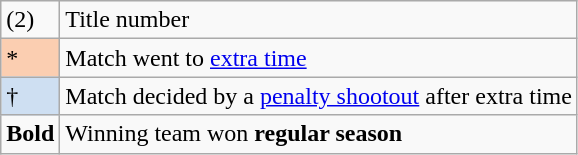<table class="wikitable">
<tr>
<td>(2)</td>
<td>Title number</td>
</tr>
<tr>
<td style="background-color:#FBCEB1">*</td>
<td>Match went to <a href='#'>extra time</a></td>
</tr>
<tr>
<td style="background-color:#cedff2">†</td>
<td>Match decided by a <a href='#'>penalty shootout</a> after extra time</td>
</tr>
<tr>
<td><strong>Bold</strong></td>
<td>Winning team won <strong>regular season</strong></td>
</tr>
</table>
